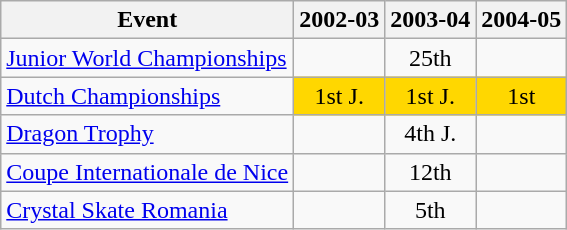<table class="wikitable">
<tr>
<th>Event</th>
<th>2002-03</th>
<th>2003-04</th>
<th>2004-05</th>
</tr>
<tr>
<td><a href='#'>Junior World Championships</a></td>
<td></td>
<td align="center">25th</td>
<td></td>
</tr>
<tr>
<td><a href='#'>Dutch Championships</a></td>
<td align="center" bgcolor="gold">1st J.</td>
<td align="center" bgcolor="gold">1st J.</td>
<td align="center" bgcolor="gold">1st</td>
</tr>
<tr>
<td><a href='#'>Dragon Trophy</a></td>
<td></td>
<td align="center">4th J.</td>
<td></td>
</tr>
<tr>
<td><a href='#'>Coupe Internationale de Nice</a></td>
<td></td>
<td align="center">12th</td>
<td></td>
</tr>
<tr>
<td><a href='#'>Crystal Skate Romania</a></td>
<td></td>
<td align="center">5th</td>
<td></td>
</tr>
</table>
